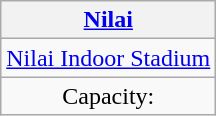<table class="wikitable" style="text-align:center;">
<tr>
<th><a href='#'>Nilai</a></th>
</tr>
<tr>
<td><a href='#'>Nilai Indoor Stadium</a></td>
</tr>
<tr>
<td>Capacity:</td>
</tr>
</table>
